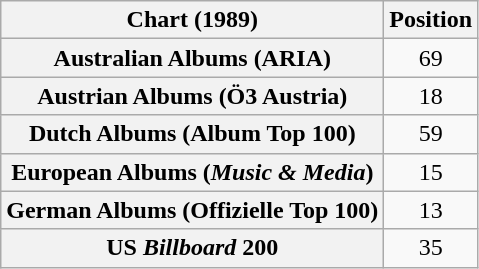<table class="wikitable sortable plainrowheaders" style="text-align:center">
<tr>
<th scope="col">Chart (1989)</th>
<th scope="col">Position</th>
</tr>
<tr>
<th scope="row">Australian Albums (ARIA)</th>
<td>69</td>
</tr>
<tr>
<th scope="row">Austrian Albums (Ö3 Austria)</th>
<td>18</td>
</tr>
<tr>
<th scope="row">Dutch Albums (Album Top 100)</th>
<td>59</td>
</tr>
<tr>
<th scope="row">European Albums (<em>Music & Media</em>)</th>
<td>15</td>
</tr>
<tr>
<th scope="row">German Albums (Offizielle Top 100)</th>
<td>13</td>
</tr>
<tr>
<th scope="row">US <em>Billboard</em> 200</th>
<td>35</td>
</tr>
</table>
